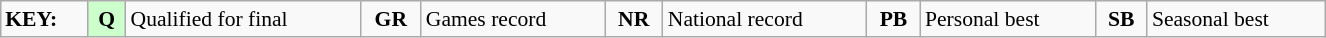<table class="wikitable" style="margin:0.5em auto; font-size:90%;position:relative;" width=70%>
<tr>
<td><strong>KEY:</strong></td>
<td bgcolor=ccffcc align=center><strong>Q</strong></td>
<td>Qualified for final</td>
<td align=center><strong>GR</strong></td>
<td>Games record</td>
<td align=center><strong>NR</strong></td>
<td>National record</td>
<td align=center><strong>PB</strong></td>
<td>Personal best</td>
<td align=center><strong>SB</strong></td>
<td>Seasonal best</td>
</tr>
</table>
